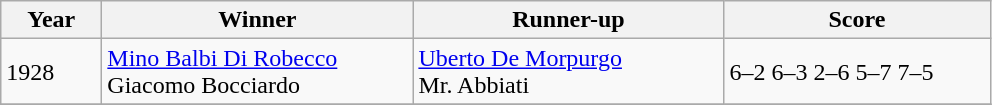<table class="wikitable">
<tr>
<th style="width:60px;">Year</th>
<th style="width:200px;">Winner</th>
<th style="width:200px;">Runner-up</th>
<th style="width:170px;">Score</th>
</tr>
<tr>
<td>1928</td>
<td> <a href='#'>Mino Balbi Di Robecco</a> <br> Giacomo Bocciardo</td>
<td> <a href='#'>Uberto De Morpurgo</a><br> Mr. Abbiati</td>
<td>6–2 6–3 2–6 5–7 7–5</td>
</tr>
<tr>
</tr>
</table>
